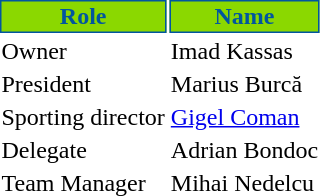<table class="toccolours">
<tr>
<th style="background:#8bd800;color:#01569f;border:1px solid #01569f;">Role</th>
<th style="background:#8bd800;color:#01569f;border:1px solid #01569f;">Name</th>
</tr>
<tr>
<td>Owner</td>
<td> Imad Kassas</td>
</tr>
<tr>
<td>President</td>
<td> Marius Burcă</td>
</tr>
<tr>
<td>Sporting director</td>
<td> <a href='#'>Gigel Coman</a></td>
</tr>
<tr>
<td>Delegate</td>
<td> Adrian Bondoc</td>
</tr>
<tr>
<td>Team Manager</td>
<td> Mihai Nedelcu</td>
</tr>
</table>
